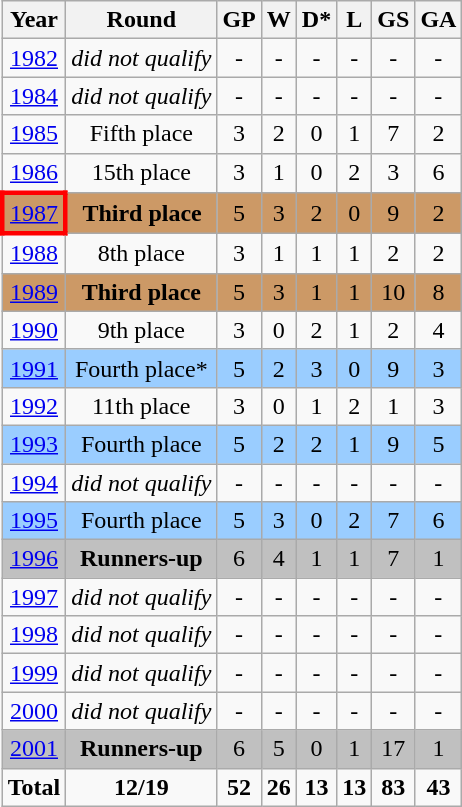<table class="wikitable" style="text-align: center;">
<tr>
<th>Year</th>
<th>Round</th>
<th>GP</th>
<th>W</th>
<th>D*</th>
<th>L</th>
<th>GS</th>
<th>GA</th>
</tr>
<tr>
<td> <a href='#'>1982</a></td>
<td><em>did not qualify</em></td>
<td>-</td>
<td>-</td>
<td>-</td>
<td>-</td>
<td>-</td>
<td>-</td>
</tr>
<tr>
<td> <a href='#'>1984</a></td>
<td><em>did not qualify</em></td>
<td>-</td>
<td>-</td>
<td>-</td>
<td>-</td>
<td>-</td>
<td>-</td>
</tr>
<tr>
<td> <a href='#'>1985</a></td>
<td>Fifth place</td>
<td>3</td>
<td>2</td>
<td>0</td>
<td>1</td>
<td>7</td>
<td>2</td>
</tr>
<tr>
<td> <a href='#'>1986</a></td>
<td>15th place</td>
<td>3</td>
<td>1</td>
<td>0</td>
<td>2</td>
<td>3</td>
<td>6</td>
</tr>
<tr bgcolor="#cc9966">
<td style="border: 3px solid red"> <a href='#'>1987</a></td>
<td><strong>Third place</strong></td>
<td>5</td>
<td>3</td>
<td>2</td>
<td>0</td>
<td>9</td>
<td>2</td>
</tr>
<tr>
<td> <a href='#'>1988</a></td>
<td>8th place</td>
<td>3</td>
<td>1</td>
<td>1</td>
<td>1</td>
<td>2</td>
<td>2</td>
</tr>
<tr bgcolor="#cc9966">
<td> <a href='#'>1989</a></td>
<td><strong>Third place</strong></td>
<td>5</td>
<td>3</td>
<td>1</td>
<td>1</td>
<td>10</td>
<td>8</td>
</tr>
<tr>
<td> <a href='#'>1990</a></td>
<td>9th place</td>
<td>3</td>
<td>0</td>
<td>2</td>
<td>1</td>
<td>2</td>
<td>4</td>
</tr>
<tr style="background-color:#9acdff;">
<td> <a href='#'>1991</a></td>
<td>Fourth place*</td>
<td>5</td>
<td>2</td>
<td>3</td>
<td>0</td>
<td>9</td>
<td>3</td>
</tr>
<tr>
<td> <a href='#'>1992</a></td>
<td>11th place</td>
<td>3</td>
<td>0</td>
<td>1</td>
<td>2</td>
<td>1</td>
<td>3</td>
</tr>
<tr style="background-color:#9acdff;">
<td> <a href='#'>1993</a></td>
<td>Fourth place</td>
<td>5</td>
<td>2</td>
<td>2</td>
<td>1</td>
<td>9</td>
<td>5</td>
</tr>
<tr>
<td> <a href='#'>1994</a></td>
<td><em>did not qualify</em></td>
<td>-</td>
<td>-</td>
<td>-</td>
<td>-</td>
<td>-</td>
<td>-</td>
</tr>
<tr style="background-color:#9acdff;">
<td> <a href='#'>1995</a></td>
<td>Fourth place</td>
<td>5</td>
<td>3</td>
<td>0</td>
<td>2</td>
<td>7</td>
<td>6</td>
</tr>
<tr bgcolor=silver>
<td> <a href='#'>1996</a></td>
<td><strong>Runners-up</strong></td>
<td>6</td>
<td>4</td>
<td>1</td>
<td>1</td>
<td>7</td>
<td>1</td>
</tr>
<tr>
<td> <a href='#'>1997</a></td>
<td><em>did not qualify</em></td>
<td>-</td>
<td>-</td>
<td>-</td>
<td>-</td>
<td>-</td>
<td>-</td>
</tr>
<tr>
<td> <a href='#'>1998</a></td>
<td><em>did not qualify</em></td>
<td>-</td>
<td>-</td>
<td>-</td>
<td>-</td>
<td>-</td>
<td>-</td>
</tr>
<tr>
<td> <a href='#'>1999</a></td>
<td><em>did not qualify</em></td>
<td>-</td>
<td>-</td>
<td>-</td>
<td>-</td>
<td>-</td>
<td>-</td>
</tr>
<tr>
<td> <a href='#'>2000</a></td>
<td><em>did not qualify</em></td>
<td>-</td>
<td>-</td>
<td>-</td>
<td>-</td>
<td>-</td>
<td>-</td>
</tr>
<tr bgcolor=silver>
<td> <a href='#'>2001</a></td>
<td><strong>Runners-up</strong></td>
<td>6</td>
<td>5</td>
<td>0</td>
<td>1</td>
<td>17</td>
<td>1</td>
</tr>
<tr>
<td><strong>Total</strong></td>
<td><strong>12/19</strong></td>
<td><strong>52</strong></td>
<td><strong>26</strong></td>
<td><strong>13</strong></td>
<td><strong>13</strong></td>
<td><strong>83</strong></td>
<td><strong>43</strong></td>
</tr>
</table>
